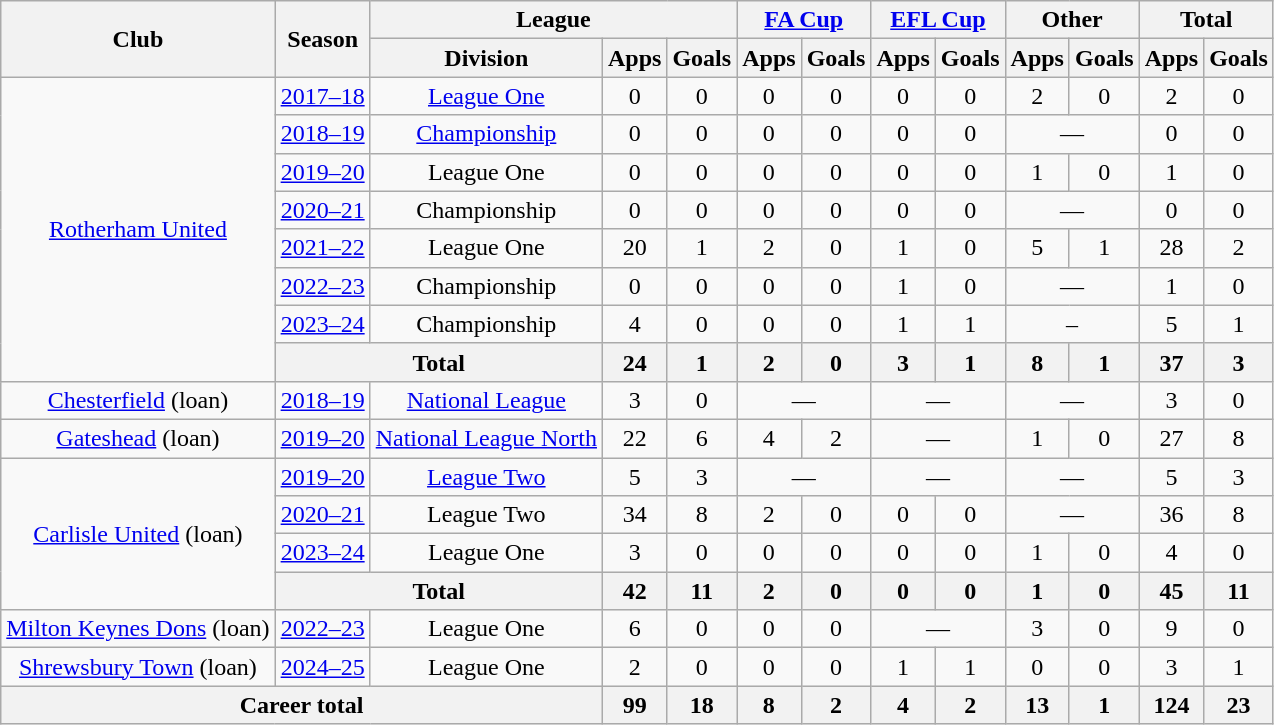<table class=wikitable style=text-align:center>
<tr>
<th rowspan=2>Club</th>
<th rowspan=2>Season</th>
<th colspan=3>League</th>
<th colspan=2><a href='#'>FA Cup</a></th>
<th colspan=2><a href='#'>EFL Cup</a></th>
<th colspan=2>Other</th>
<th colspan=2>Total</th>
</tr>
<tr>
<th>Division</th>
<th>Apps</th>
<th>Goals</th>
<th>Apps</th>
<th>Goals</th>
<th>Apps</th>
<th>Goals</th>
<th>Apps</th>
<th>Goals</th>
<th>Apps</th>
<th>Goals</th>
</tr>
<tr>
<td rowspan="8"><a href='#'>Rotherham United</a></td>
<td><a href='#'>2017–18</a></td>
<td><a href='#'>League One</a></td>
<td>0</td>
<td>0</td>
<td>0</td>
<td>0</td>
<td>0</td>
<td>0</td>
<td>2</td>
<td>0</td>
<td>2</td>
<td>0</td>
</tr>
<tr>
<td><a href='#'>2018–19</a></td>
<td><a href='#'>Championship</a></td>
<td>0</td>
<td>0</td>
<td>0</td>
<td>0</td>
<td>0</td>
<td>0</td>
<td colspan=2>—</td>
<td>0</td>
<td>0</td>
</tr>
<tr>
<td><a href='#'>2019–20</a></td>
<td>League One</td>
<td>0</td>
<td>0</td>
<td>0</td>
<td>0</td>
<td>0</td>
<td>0</td>
<td>1</td>
<td>0</td>
<td>1</td>
<td>0</td>
</tr>
<tr>
<td><a href='#'>2020–21</a></td>
<td>Championship</td>
<td>0</td>
<td>0</td>
<td>0</td>
<td>0</td>
<td>0</td>
<td>0</td>
<td colspan=2>—</td>
<td>0</td>
<td>0</td>
</tr>
<tr>
<td><a href='#'>2021–22</a></td>
<td>League One</td>
<td>20</td>
<td>1</td>
<td>2</td>
<td>0</td>
<td>1</td>
<td>0</td>
<td>5</td>
<td>1</td>
<td>28</td>
<td>2</td>
</tr>
<tr>
<td><a href='#'>2022–23</a></td>
<td>Championship</td>
<td>0</td>
<td>0</td>
<td>0</td>
<td>0</td>
<td>1</td>
<td>0</td>
<td colspan=2>—</td>
<td>1</td>
<td>0</td>
</tr>
<tr>
<td><a href='#'>2023–24</a></td>
<td>Championship</td>
<td>4</td>
<td>0</td>
<td>0</td>
<td>0</td>
<td>1</td>
<td>1</td>
<td colspan="2">–</td>
<td>5</td>
<td>1</td>
</tr>
<tr>
<th colspan=2>Total</th>
<th>24</th>
<th>1</th>
<th>2</th>
<th>0</th>
<th>3</th>
<th>1</th>
<th>8</th>
<th>1</th>
<th>37</th>
<th>3</th>
</tr>
<tr>
<td><a href='#'>Chesterfield</a> (loan)</td>
<td><a href='#'>2018–19</a></td>
<td><a href='#'>National League</a></td>
<td>3</td>
<td>0</td>
<td colspan=2>—</td>
<td colspan=2>—</td>
<td colspan=2>—</td>
<td>3</td>
<td>0</td>
</tr>
<tr>
<td><a href='#'>Gateshead</a> (loan)</td>
<td><a href='#'>2019–20</a></td>
<td><a href='#'>National League North</a></td>
<td>22</td>
<td>6</td>
<td>4</td>
<td>2</td>
<td colspan=2>—</td>
<td>1</td>
<td>0</td>
<td>27</td>
<td>8</td>
</tr>
<tr>
<td rowspan="4"><a href='#'>Carlisle United</a> (loan)</td>
<td><a href='#'>2019–20</a></td>
<td><a href='#'>League Two</a></td>
<td>5</td>
<td>3</td>
<td colspan="2">—</td>
<td colspan=2>—</td>
<td colspan=2>—</td>
<td>5</td>
<td>3</td>
</tr>
<tr>
<td><a href='#'>2020–21</a></td>
<td>League Two</td>
<td>34</td>
<td>8</td>
<td>2</td>
<td>0</td>
<td>0</td>
<td>0</td>
<td colspan=2>—</td>
<td>36</td>
<td>8</td>
</tr>
<tr>
<td><a href='#'>2023–24</a></td>
<td>League One</td>
<td>3</td>
<td>0</td>
<td>0</td>
<td>0</td>
<td>0</td>
<td>0</td>
<td>1</td>
<td>0</td>
<td>4</td>
<td>0</td>
</tr>
<tr>
<th colspan="2">Total</th>
<th>42</th>
<th>11</th>
<th>2</th>
<th>0</th>
<th>0</th>
<th>0</th>
<th>1</th>
<th>0</th>
<th>45</th>
<th>11</th>
</tr>
<tr>
<td><a href='#'>Milton Keynes Dons</a> (loan)</td>
<td><a href='#'>2022–23</a></td>
<td>League One</td>
<td>6</td>
<td>0</td>
<td>0</td>
<td>0</td>
<td colspan="2">—</td>
<td>3</td>
<td>0</td>
<td>9</td>
<td>0</td>
</tr>
<tr>
<td><a href='#'>Shrewsbury Town</a> (loan)</td>
<td><a href='#'>2024–25</a></td>
<td>League  One</td>
<td>2</td>
<td>0</td>
<td>0</td>
<td>0</td>
<td>1</td>
<td>1</td>
<td>0</td>
<td>0</td>
<td>3</td>
<td>1</td>
</tr>
<tr>
<th colspan="3">Career total</th>
<th>99</th>
<th>18</th>
<th>8</th>
<th>2</th>
<th>4</th>
<th>2</th>
<th>13</th>
<th>1</th>
<th>124</th>
<th>23</th>
</tr>
</table>
